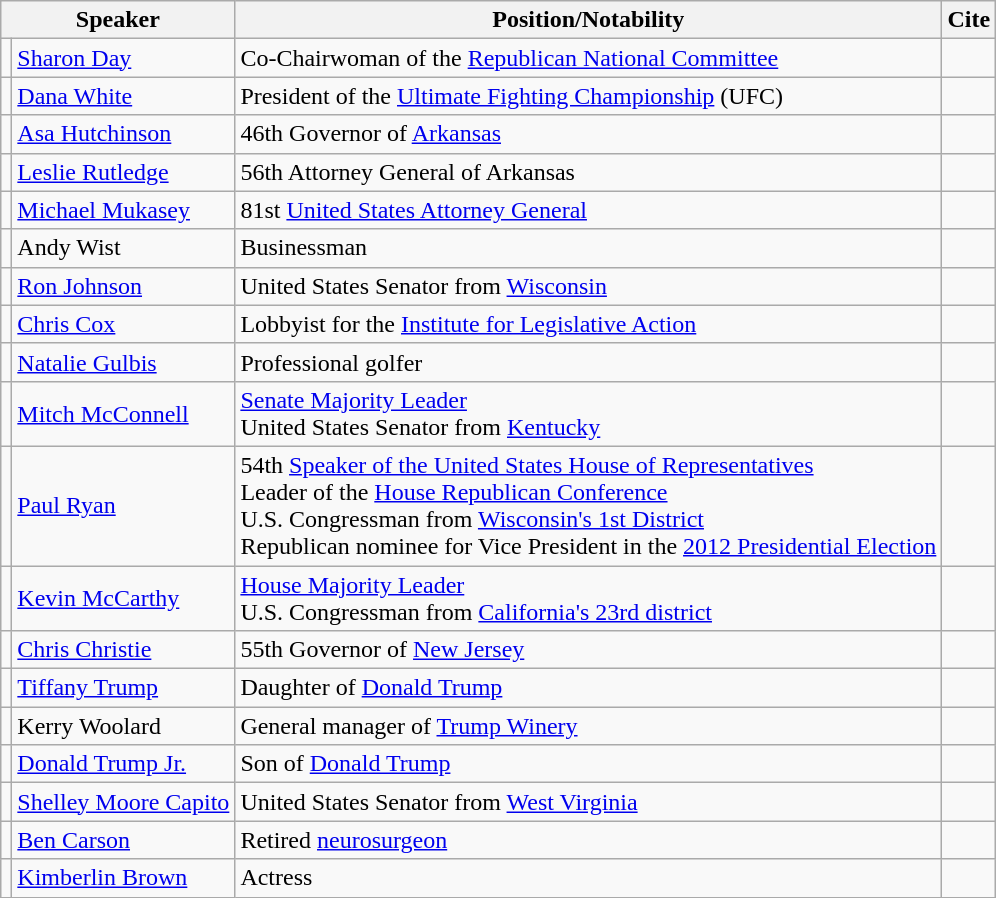<table class="wikitable">
<tr>
<th colspan="2">Speaker</th>
<th>Position/Notability</th>
<th>Cite</th>
</tr>
<tr>
<td></td>
<td><a href='#'>Sharon Day</a></td>
<td>Co-Chairwoman of the <a href='#'>Republican National Committee</a></td>
<td></td>
</tr>
<tr>
<td></td>
<td><a href='#'>Dana White</a></td>
<td>President of the <a href='#'>Ultimate Fighting Championship</a> (UFC)</td>
<td></td>
</tr>
<tr>
<td></td>
<td><a href='#'>Asa Hutchinson</a></td>
<td>46th Governor of <a href='#'>Arkansas</a></td>
<td></td>
</tr>
<tr>
<td></td>
<td><a href='#'>Leslie Rutledge</a></td>
<td>56th Attorney General of Arkansas</td>
<td></td>
</tr>
<tr>
<td></td>
<td><a href='#'>Michael Mukasey</a></td>
<td>81st <a href='#'>United States Attorney General</a></td>
<td></td>
</tr>
<tr>
<td></td>
<td>Andy Wist</td>
<td>Businessman</td>
<td></td>
</tr>
<tr>
<td></td>
<td><a href='#'>Ron Johnson</a></td>
<td>United States Senator from <a href='#'>Wisconsin</a></td>
<td></td>
</tr>
<tr>
<td></td>
<td><a href='#'>Chris Cox</a></td>
<td>Lobbyist for the <a href='#'>Institute for Legislative Action</a></td>
<td></td>
</tr>
<tr>
<td></td>
<td><a href='#'>Natalie Gulbis</a></td>
<td>Professional golfer</td>
<td></td>
</tr>
<tr>
<td></td>
<td><a href='#'>Mitch McConnell</a></td>
<td><a href='#'>Senate Majority Leader</a><br>United States Senator from <a href='#'>Kentucky</a></td>
<td></td>
</tr>
<tr>
<td></td>
<td><a href='#'>Paul Ryan</a></td>
<td>54th <a href='#'>Speaker of the United States House of Representatives</a><br>Leader of the <a href='#'>House Republican Conference</a><br>U.S. Congressman from <a href='#'>Wisconsin's 1st District</a><br>Republican nominee for Vice President in the <a href='#'>2012 Presidential Election</a></td>
<td></td>
</tr>
<tr>
<td></td>
<td><a href='#'>Kevin McCarthy</a></td>
<td><a href='#'>House Majority Leader</a><br>U.S. Congressman from <a href='#'>California's 23rd district</a></td>
<td></td>
</tr>
<tr>
<td></td>
<td><a href='#'>Chris Christie</a></td>
<td>55th Governor of <a href='#'>New Jersey</a></td>
<td></td>
</tr>
<tr>
<td></td>
<td><a href='#'>Tiffany Trump</a></td>
<td>Daughter of <a href='#'>Donald Trump</a></td>
<td></td>
</tr>
<tr>
<td></td>
<td>Kerry Woolard</td>
<td>General manager of <a href='#'>Trump Winery</a></td>
<td></td>
</tr>
<tr>
<td></td>
<td><a href='#'>Donald Trump Jr.</a></td>
<td>Son of <a href='#'>Donald Trump</a></td>
<td></td>
</tr>
<tr>
<td></td>
<td><a href='#'>Shelley Moore Capito</a></td>
<td>United States Senator from <a href='#'>West Virginia</a></td>
<td></td>
</tr>
<tr>
<td></td>
<td><a href='#'>Ben Carson</a></td>
<td>Retired <a href='#'>neurosurgeon</a></td>
<td></td>
</tr>
<tr>
<td></td>
<td><a href='#'>Kimberlin Brown</a></td>
<td>Actress</td>
<td></td>
</tr>
</table>
